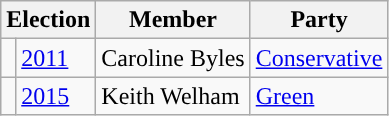<table class="wikitable">
<tr>
<th colspan="2">Election</th>
<th>Member</th>
<th>Party</th>
</tr>
<tr>
<td style="background-color: "></td>
<td><a href='#'>2011</a></td>
<td>Caroline Byles</td>
<td><a href='#'>Conservative</a></td>
</tr>
<tr>
<td style="background-color: "></td>
<td><a href='#'>2015</a></td>
<td>Keith Welham</td>
<td><a href='#'>Green</a></td>
</tr>
</table>
